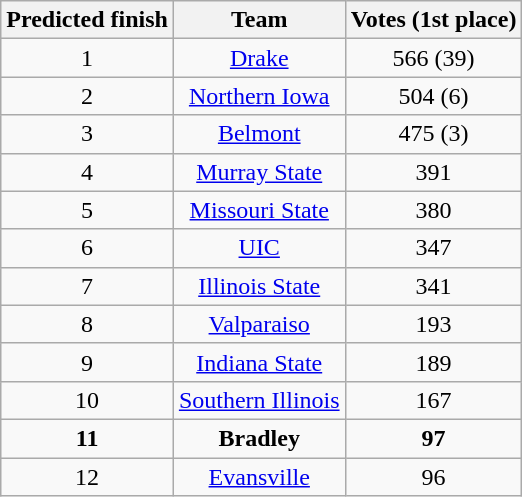<table class="wikitable" border="1">
<tr align=center>
<th style= >Predicted finish</th>
<th style= >Team</th>
<th style= >Votes (1st place)</th>
</tr>
<tr align="center">
<td>1</td>
<td><a href='#'>Drake</a></td>
<td>566 (39)</td>
</tr>
<tr align="center">
<td>2</td>
<td><a href='#'>Northern Iowa</a></td>
<td>504 (6)</td>
</tr>
<tr align="center">
<td>3</td>
<td><a href='#'>Belmont</a></td>
<td>475 (3)</td>
</tr>
<tr align="center">
<td>4</td>
<td><a href='#'>Murray State</a></td>
<td>391</td>
</tr>
<tr align="center">
<td>5</td>
<td><a href='#'>Missouri State</a></td>
<td>380</td>
</tr>
<tr align="center">
<td>6</td>
<td><a href='#'>UIC</a></td>
<td>347</td>
</tr>
<tr align="center">
<td>7</td>
<td><a href='#'>Illinois State</a></td>
<td>341</td>
</tr>
<tr align="center">
<td>8</td>
<td><a href='#'>Valparaiso</a></td>
<td>193</td>
</tr>
<tr align="center">
<td>9</td>
<td><a href='#'>Indiana State</a></td>
<td>189</td>
</tr>
<tr align="center">
<td>10</td>
<td><a href='#'>Southern Illinois</a></td>
<td>167</td>
</tr>
<tr align="center">
<td><strong>11</strong></td>
<td><strong>Bradley</strong></td>
<td><strong>97</strong></td>
</tr>
<tr align="center">
<td>12</td>
<td><a href='#'>Evansville</a></td>
<td>96</td>
</tr>
</table>
